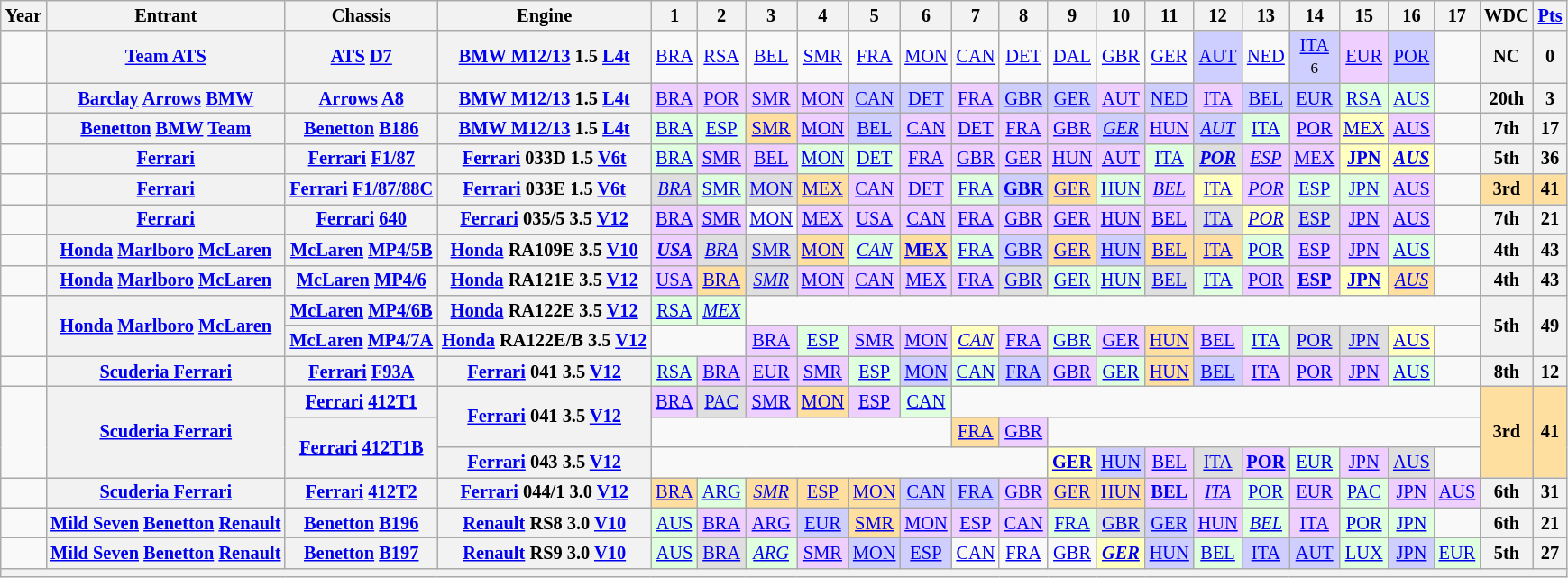<table class="wikitable" style="text-align:center; font-size:85%">
<tr>
<th>Year</th>
<th>Entrant</th>
<th>Chassis</th>
<th>Engine</th>
<th>1</th>
<th>2</th>
<th>3</th>
<th>4</th>
<th>5</th>
<th>6</th>
<th>7</th>
<th>8</th>
<th>9</th>
<th>10</th>
<th>11</th>
<th>12</th>
<th>13</th>
<th>14</th>
<th>15</th>
<th>16</th>
<th>17</th>
<th>WDC</th>
<th><a href='#'>Pts</a></th>
</tr>
<tr>
<td></td>
<th nowrap><a href='#'>Team ATS</a></th>
<th nowrap><a href='#'>ATS</a> <a href='#'>D7</a></th>
<th nowrap><a href='#'>BMW M12/13</a> 1.5 <a href='#'>L4</a><a href='#'>t</a></th>
<td><a href='#'>BRA</a></td>
<td><a href='#'>RSA</a></td>
<td><a href='#'>BEL</a></td>
<td><a href='#'>SMR</a></td>
<td><a href='#'>FRA</a></td>
<td><a href='#'>MON</a></td>
<td><a href='#'>CAN</a></td>
<td><a href='#'>DET</a></td>
<td><a href='#'>DAL</a></td>
<td><a href='#'>GBR</a></td>
<td><a href='#'>GER</a></td>
<td style="background:#CFCFFF;"><a href='#'>AUT</a><br></td>
<td><a href='#'>NED</a></td>
<td style="background:#CFCFFF;"><a href='#'>ITA</a><br><small>6</small></td>
<td style="background:#EFCFFF;"><a href='#'>EUR</a><br></td>
<td style="background:#CFCFFF;"><a href='#'>POR</a><br></td>
<td></td>
<th>NC</th>
<th>0</th>
</tr>
<tr>
<td></td>
<th nowrap><a href='#'>Barclay</a> <a href='#'>Arrows</a> <a href='#'>BMW</a></th>
<th nowrap><a href='#'>Arrows</a> <a href='#'>A8</a></th>
<th nowrap><a href='#'>BMW M12/13</a> 1.5 <a href='#'>L4</a><a href='#'>t</a></th>
<td style="background:#EFCFFF;"><a href='#'>BRA</a><br></td>
<td style="background:#EFCFFF;"><a href='#'>POR</a><br></td>
<td style="background:#EFCFFF;"><a href='#'>SMR</a><br></td>
<td style="background:#EFCFFF;"><a href='#'>MON</a><br></td>
<td style="background:#CFCFFF;"><a href='#'>CAN</a><br></td>
<td style="background:#CFCFFF;"><a href='#'>DET</a><br></td>
<td style="background:#EFCFFF;"><a href='#'>FRA</a><br></td>
<td style="background:#CFCFFF;"><a href='#'>GBR</a><br></td>
<td style="background:#CFCFFF;"><a href='#'>GER</a><br></td>
<td style="background:#EFCFFF;"><a href='#'>AUT</a><br></td>
<td style="background:#CFCFFF;"><a href='#'>NED</a><br></td>
<td style="background:#EFCFFF;"><a href='#'>ITA</a><br></td>
<td style="background:#CFCFFF;"><a href='#'>BEL</a><br></td>
<td style="background:#CFCFFF;"><a href='#'>EUR</a><br></td>
<td style="background:#DFFFDF;"><a href='#'>RSA</a><br></td>
<td style="background:#DFFFDF;"><a href='#'>AUS</a><br></td>
<td></td>
<th>20th</th>
<th>3</th>
</tr>
<tr>
<td></td>
<th nowrap><a href='#'>Benetton</a> <a href='#'>BMW</a> <a href='#'>Team</a></th>
<th nowrap><a href='#'>Benetton</a> <a href='#'>B186</a></th>
<th nowrap><a href='#'>BMW M12/13</a> 1.5 <a href='#'>L4</a><a href='#'>t</a></th>
<td style="background:#DFFFDF;"><a href='#'>BRA</a><br></td>
<td style="background:#DFFFDF;"><a href='#'>ESP</a><br></td>
<td style="background:#FFDF9F;"><a href='#'>SMR</a><br></td>
<td style="background:#EFCFFF;"><a href='#'>MON</a><br></td>
<td style="background:#CFCFFF;"><a href='#'>BEL</a><br></td>
<td style="background:#EFCFFF;"><a href='#'>CAN</a><br></td>
<td style="background:#EFCFFF;"><a href='#'>DET</a><br></td>
<td style="background:#EFCFFF;"><a href='#'>FRA</a><br></td>
<td style="background:#EFCFFF;"><a href='#'>GBR</a><br></td>
<td style="background:#CFCFFF;"><em><a href='#'>GER</a></em><br></td>
<td style="background:#EFCFFF;"><a href='#'>HUN</a><br></td>
<td style="background:#CFCFFF;"><em><a href='#'>AUT</a></em><br></td>
<td style="background:#DFFFDF;"><a href='#'>ITA</a><br></td>
<td style="background:#EFCFFF;"><a href='#'>POR</a><br></td>
<td style="background:#FFFFBF;"><a href='#'>MEX</a><br></td>
<td style="background:#EFCFFF;"><a href='#'>AUS</a><br></td>
<td></td>
<th>7th</th>
<th>17</th>
</tr>
<tr>
<td></td>
<th nowrap><a href='#'>Ferrari</a></th>
<th nowrap><a href='#'>Ferrari</a> <a href='#'>F1/87</a></th>
<th nowrap><a href='#'>Ferrari</a> 033D 1.5 <a href='#'>V6</a><a href='#'>t</a></th>
<td style="background:#DFFFDF;"><a href='#'>BRA</a><br></td>
<td style="background:#EFCFFF;"><a href='#'>SMR</a><br></td>
<td style="background:#EFCFFF;"><a href='#'>BEL</a><br></td>
<td style="background:#DFFFDF;"><a href='#'>MON</a><br></td>
<td style="background:#DFFFDF;"><a href='#'>DET</a><br></td>
<td style="background:#EFCFFF;"><a href='#'>FRA</a><br></td>
<td style="background:#EFCFFF;"><a href='#'>GBR</a><br></td>
<td style="background:#EFCFFF;"><a href='#'>GER</a><br></td>
<td style="background:#EFCFFF;"><a href='#'>HUN</a><br></td>
<td style="background:#EFCFFF;"><a href='#'>AUT</a><br></td>
<td style="background:#DFFFDF;"><a href='#'>ITA</a><br></td>
<td style="background:#DFDFDF;"><strong><em><a href='#'>POR</a></em></strong><br></td>
<td style="background:#EFCFFF;"><em><a href='#'>ESP</a></em><br></td>
<td style="background:#EFCFFF;"><a href='#'>MEX</a><br></td>
<td style="background:#FFFFBF;"><strong><a href='#'>JPN</a></strong><br></td>
<td style="background:#FFFFBF;"><strong><em><a href='#'>AUS</a></em></strong><br></td>
<td></td>
<th>5th</th>
<th>36</th>
</tr>
<tr>
<td></td>
<th nowrap><a href='#'>Ferrari</a></th>
<th nowrap><a href='#'>Ferrari</a> <a href='#'>F1/87/88C</a></th>
<th nowrap><a href='#'>Ferrari</a> 033E 1.5 <a href='#'>V6</a><a href='#'>t</a></th>
<td style="background:#DFDFDF;"><em><a href='#'>BRA</a></em><br></td>
<td style="background:#DFFFDF;"><a href='#'>SMR</a><br></td>
<td style="background:#DFDFDF;"><a href='#'>MON</a><br></td>
<td style="background:#FFDF9F;"><a href='#'>MEX</a><br></td>
<td style="background:#EFCFFF;"><a href='#'>CAN</a><br></td>
<td style="background:#EFCFFF;"><a href='#'>DET</a><br></td>
<td style="background:#DFFFDF;"><a href='#'>FRA</a><br></td>
<td style="background:#CFCFFF;"><strong><a href='#'>GBR</a></strong><br></td>
<td style="background:#FFDF9F;"><a href='#'>GER</a><br></td>
<td style="background:#DFFFDF;"><a href='#'>HUN</a><br></td>
<td style="background:#EFCFFF;"><em><a href='#'>BEL</a></em><br></td>
<td style="background:#FFFFBF;"><a href='#'>ITA</a><br></td>
<td style="background:#EFCFFF;"><em><a href='#'>POR</a></em><br></td>
<td style="background:#DFFFDF;"><a href='#'>ESP</a><br></td>
<td style="background:#DFFFDF;"><a href='#'>JPN</a><br></td>
<td style="background:#EFCFFF;"><a href='#'>AUS</a><br></td>
<td></td>
<td style="background:#FFDF9F;"><strong>3rd</strong></td>
<td style="background:#FFDF9F;"><strong>41</strong></td>
</tr>
<tr>
<td></td>
<th nowrap><a href='#'>Ferrari</a></th>
<th nowrap><a href='#'>Ferrari</a> <a href='#'>640</a></th>
<th nowrap><a href='#'>Ferrari</a> 035/5 3.5 <a href='#'>V12</a></th>
<td style="background:#EFCFFF;"><a href='#'>BRA</a><br></td>
<td style="background:#EFCFFF;"><a href='#'>SMR</a><br></td>
<td><a href='#'>MON</a></td>
<td style="background:#EFCFFF;"><a href='#'>MEX</a><br></td>
<td style="background:#EFCFFF;"><a href='#'>USA</a><br></td>
<td style="background:#EFCFFF;"><a href='#'>CAN</a><br></td>
<td style="background:#EFCFFF;"><a href='#'>FRA</a><br></td>
<td style="background:#EFCFFF;"><a href='#'>GBR</a><br></td>
<td style="background:#EFCFFF;"><a href='#'>GER</a><br></td>
<td style="background:#EFCFFF;"><a href='#'>HUN</a><br></td>
<td style="background:#EFCFFF;"><a href='#'>BEL</a><br></td>
<td style="background:#DFDFDF;"><a href='#'>ITA</a><br></td>
<td style="background:#FFFFBF;"><em><a href='#'>POR</a></em><br></td>
<td style="background:#DFDFDF;"><a href='#'>ESP</a><br></td>
<td style="background:#EFCFFF;"><a href='#'>JPN</a><br></td>
<td style="background:#EFCFFF;"><a href='#'>AUS</a><br></td>
<td></td>
<th>7th</th>
<th>21</th>
</tr>
<tr>
<td></td>
<th nowrap><a href='#'>Honda</a> <a href='#'>Marlboro</a> <a href='#'>McLaren</a></th>
<th nowrap><a href='#'>McLaren</a> <a href='#'>MP4/5B</a></th>
<th nowrap><a href='#'>Honda</a> RA109E 3.5 <a href='#'>V10</a></th>
<td style="background:#EFCFFF;"><strong><em><a href='#'>USA</a></em></strong><br></td>
<td style="background:#DFDFDF;"><em><a href='#'>BRA</a></em><br></td>
<td style="background:#DFDFDF;"><a href='#'>SMR</a><br></td>
<td style="background:#FFDF9F;"><a href='#'>MON</a><br></td>
<td style="background:#DFFFDF;"><em><a href='#'>CAN</a></em><br></td>
<td style="background:#FFDF9F;"><strong><a href='#'>MEX</a></strong><br></td>
<td style="background:#DFFFDF;"><a href='#'>FRA</a><br></td>
<td style="background:#CFCFFF;"><a href='#'>GBR</a><br></td>
<td style="background:#FFDF9F;"><a href='#'>GER</a><br></td>
<td style="background:#CFCFFF;"><a href='#'>HUN</a><br></td>
<td style="background:#FFDF9F;"><a href='#'>BEL</a><br></td>
<td style="background:#FFDF9F;"><a href='#'>ITA</a><br></td>
<td style="background:#DFFFDF;"><a href='#'>POR</a><br></td>
<td style="background:#EFCFFF;"><a href='#'>ESP</a><br></td>
<td style="background:#EFCFFF;"><a href='#'>JPN</a><br></td>
<td style="background:#DFFFDF;"><a href='#'>AUS</a><br></td>
<td></td>
<th>4th</th>
<th>43</th>
</tr>
<tr>
<td></td>
<th nowrap><a href='#'>Honda</a> <a href='#'>Marlboro</a> <a href='#'>McLaren</a></th>
<th nowrap><a href='#'>McLaren</a> <a href='#'>MP4/6</a></th>
<th nowrap><a href='#'>Honda</a> RA121E 3.5 <a href='#'>V12</a></th>
<td style="background:#EFCFFF;"><a href='#'>USA</a><br></td>
<td style="background:#FFDF9F;"><a href='#'>BRA</a><br></td>
<td style="background:#DFDFDF;"><em><a href='#'>SMR</a></em><br></td>
<td style="background:#EFCFFF;"><a href='#'>MON</a><br></td>
<td style="background:#EFCFFF;"><a href='#'>CAN</a><br></td>
<td style="background:#EFCFFF;"><a href='#'>MEX</a><br></td>
<td style="background:#EFCFFF;"><a href='#'>FRA</a><br></td>
<td style="background:#DFDFDF;"><a href='#'>GBR</a><br></td>
<td style="background:#DFFFDF;"><a href='#'>GER</a><br></td>
<td style="background:#DFFFDF;"><a href='#'>HUN</a><br></td>
<td style="background:#DFDFDF;"><a href='#'>BEL</a><br></td>
<td style="background:#DFFFDF;"><a href='#'>ITA</a><br></td>
<td style="background:#EFCFFF;"><a href='#'>POR</a><br></td>
<td style="background:#EFCFFF;"><strong><a href='#'>ESP</a></strong><br></td>
<td style="background:#FFFFBF;"><strong><a href='#'>JPN</a></strong><br></td>
<td style="background:#FFDF9F;"><em><a href='#'>AUS</a></em><br></td>
<td></td>
<th>4th</th>
<th>43</th>
</tr>
<tr>
<td rowspan="2"></td>
<th rowspan="2" nowrap><a href='#'>Honda</a> <a href='#'>Marlboro</a> <a href='#'>McLaren</a></th>
<th nowrap><a href='#'>McLaren</a> <a href='#'>MP4/6B</a></th>
<th nowrap><a href='#'>Honda</a> RA122E 3.5 <a href='#'>V12</a></th>
<td style="background:#DFFFDF;"><a href='#'>RSA</a><br></td>
<td style="background:#DFFFDF;"><em><a href='#'>MEX</a></em><br></td>
<td colspan=15></td>
<th rowspan="2">5th</th>
<th rowspan="2">49</th>
</tr>
<tr>
<th nowrap><a href='#'>McLaren</a> <a href='#'>MP4/7A</a></th>
<th nowrap><a href='#'>Honda</a> RA122E/B 3.5 <a href='#'>V12</a></th>
<td colspan=2></td>
<td style="background:#EFCFFF;"><a href='#'>BRA</a><br></td>
<td style="background:#DFFFDF;"><a href='#'>ESP</a><br></td>
<td style="background:#EFCFFF;"><a href='#'>SMR</a><br></td>
<td style="background:#EFCFFF;"><a href='#'>MON</a><br></td>
<td style="background:#FFFFBF;"><em><a href='#'>CAN</a></em><br></td>
<td style="background:#EFCFFF;"><a href='#'>FRA</a><br></td>
<td style="background:#DFFFDF;"><a href='#'>GBR</a><br></td>
<td style="background:#EFCFFF;"><a href='#'>GER</a><br></td>
<td style="background:#FFDF9F;"><a href='#'>HUN</a><br></td>
<td style="background:#EFCFFF;"><a href='#'>BEL</a><br></td>
<td style="background:#DFFFDF;"><a href='#'>ITA</a><br></td>
<td style="background:#DFDFDF;"><a href='#'>POR</a><br></td>
<td style="background:#DFDFDF;"><a href='#'>JPN</a><br></td>
<td style="background:#FFFFBF;"><a href='#'>AUS</a><br></td>
<td></td>
</tr>
<tr>
<td></td>
<th nowrap><a href='#'>Scuderia Ferrari</a></th>
<th nowrap><a href='#'>Ferrari</a> <a href='#'>F93A</a></th>
<th nowrap><a href='#'>Ferrari</a> 041 3.5 <a href='#'>V12</a></th>
<td style="background:#DFFFDF;"><a href='#'>RSA</a><br></td>
<td style="background:#EFCFFF;"><a href='#'>BRA</a><br></td>
<td style="background:#EFCFFF;"><a href='#'>EUR</a><br></td>
<td style="background:#EFCFFF;"><a href='#'>SMR</a><br></td>
<td style="background:#DFFFDF;"><a href='#'>ESP</a><br></td>
<td style="background:#CFCFFF;"><a href='#'>MON</a><br></td>
<td style="background:#DFFFDF;"><a href='#'>CAN</a><br></td>
<td style="background:#CFCFFF;"><a href='#'>FRA</a><br></td>
<td style="background:#EFCFFF;"><a href='#'>GBR</a><br></td>
<td style="background:#DFFFDF;"><a href='#'>GER</a><br></td>
<td style="background:#FFDF9F;"><a href='#'>HUN</a><br></td>
<td style="background:#CFCFFF;"><a href='#'>BEL</a><br></td>
<td style="background:#EFCFFF;"><a href='#'>ITA</a><br></td>
<td style="background:#EFCFFF;"><a href='#'>POR</a><br></td>
<td style="background:#EFCFFF;"><a href='#'>JPN</a><br></td>
<td style="background:#DFFFDF;"><a href='#'>AUS</a><br></td>
<td></td>
<th>8th</th>
<th>12</th>
</tr>
<tr>
<td rowspan="3"></td>
<th rowspan="3" nowrap><a href='#'>Scuderia Ferrari</a></th>
<th nowrap><a href='#'>Ferrari</a> <a href='#'>412T1</a></th>
<th rowspan="2" nowrap><a href='#'>Ferrari</a> 041 3.5 <a href='#'>V12</a></th>
<td style="background:#EFCFFF;"><a href='#'>BRA</a><br></td>
<td style="background:#DFDFDF;"><a href='#'>PAC</a><br></td>
<td style="background:#EFCFFF;"><a href='#'>SMR</a><br></td>
<td style="background:#FFDF9F;"><a href='#'>MON</a><br></td>
<td style="background:#EFCFFF;"><a href='#'>ESP</a><br></td>
<td style="background:#DFFFDF;"><a href='#'>CAN</a><br></td>
<td colspan=11></td>
<td style="background:#FFDF9F;" rowspan="3"><strong>3rd</strong></td>
<td style="background:#FFDF9F;" rowspan="3"><strong>41</strong></td>
</tr>
<tr>
<th rowspan="2" nowrap><a href='#'>Ferrari</a> <a href='#'>412T1B</a></th>
<td colspan=6></td>
<td style="background:#FFDF9F;"><a href='#'>FRA</a><br></td>
<td style="background:#EFCFFF;"><a href='#'>GBR</a><br></td>
<td colspan=9></td>
</tr>
<tr>
<th nowrap><a href='#'>Ferrari</a> 043 3.5 <a href='#'>V12</a></th>
<td colspan=8></td>
<td style="background:#FFFFBF;"><strong><a href='#'>GER</a></strong><br></td>
<td style="background:#CFCFFF;"><a href='#'>HUN</a><br></td>
<td style="background:#EFCFFF;"><a href='#'>BEL</a><br></td>
<td style="background:#DFDFDF;"><a href='#'>ITA</a><br></td>
<td style="background:#EFCFFF;"><strong><a href='#'>POR</a></strong><br></td>
<td style="background:#DFFFDF;"><a href='#'>EUR</a><br></td>
<td style="background:#EFCFFF;"><a href='#'>JPN</a><br></td>
<td style="background:#DFDFDF;"><a href='#'>AUS</a><br></td>
<td></td>
</tr>
<tr>
<td></td>
<th nowrap><a href='#'>Scuderia Ferrari</a></th>
<th nowrap><a href='#'>Ferrari</a> <a href='#'>412T2</a></th>
<th nowrap><a href='#'>Ferrari</a> 044/1 3.0 <a href='#'>V12</a></th>
<td style="background:#FFDF9F;"><a href='#'>BRA</a><br></td>
<td style="background:#DFFFDF;"><a href='#'>ARG</a><br></td>
<td style="background:#FFDF9F;"><em><a href='#'>SMR</a></em><br></td>
<td style="background:#FFDF9F;"><a href='#'>ESP</a><br></td>
<td style="background:#FFDF9F;"><a href='#'>MON</a><br></td>
<td style="background:#CFCFFF;"><a href='#'>CAN</a><br></td>
<td style="background:#CFCFFF;"><a href='#'>FRA</a><br></td>
<td style="background:#EFCFFF;"><a href='#'>GBR</a><br></td>
<td style="background:#FFDF9F;"><a href='#'>GER</a><br></td>
<td style="background:#FFDF9F;"><a href='#'>HUN</a><br></td>
<td style="background:#EFCFFF;"><strong><a href='#'>BEL</a></strong><br></td>
<td style="background:#EFCFFF;"><em><a href='#'>ITA</a></em><br></td>
<td style="background:#DFFFDF;"><a href='#'>POR</a><br></td>
<td style="background:#EFCFFF;"><a href='#'>EUR</a><br></td>
<td style="background:#DFFFDF;"><a href='#'>PAC</a><br></td>
<td style="background:#EFCFFF;"><a href='#'>JPN</a><br></td>
<td style="background:#EFCFFF;"><a href='#'>AUS</a><br></td>
<th>6th</th>
<th>31</th>
</tr>
<tr>
<td></td>
<th nowrap><a href='#'>Mild Seven</a> <a href='#'>Benetton</a> <a href='#'>Renault</a></th>
<th nowrap><a href='#'>Benetton</a> <a href='#'>B196</a></th>
<th nowrap><a href='#'>Renault</a> RS8 3.0 <a href='#'>V10</a></th>
<td style="background:#DFFFDF;"><a href='#'>AUS</a><br></td>
<td style="background:#EFCFFF;"><a href='#'>BRA</a><br></td>
<td style="background:#EFCFFF;"><a href='#'>ARG</a><br></td>
<td style="background:#CFCFFF;"><a href='#'>EUR</a><br></td>
<td style="background:#FFDF9F;"><a href='#'>SMR</a><br></td>
<td style="background:#EFCFFF;"><a href='#'>MON</a><br></td>
<td style="background:#EFCFFF;"><a href='#'>ESP</a><br></td>
<td style="background:#EFCFFF;"><a href='#'>CAN</a><br></td>
<td style="background:#DFFFDF;"><a href='#'>FRA</a><br></td>
<td style="background:#DFDFDF;"><a href='#'>GBR</a><br></td>
<td style="background:#CFCFFF;"><a href='#'>GER</a><br></td>
<td style="background:#EFCFFF;"><a href='#'>HUN</a><br></td>
<td style="background:#DFFFDF;"><em><a href='#'>BEL</a></em><br></td>
<td style="background:#EFCFFF;"><a href='#'>ITA</a><br></td>
<td style="background:#DFFFDF;"><a href='#'>POR</a><br></td>
<td style="background:#DFFFDF;"><a href='#'>JPN</a><br></td>
<td></td>
<th>6th</th>
<th>21</th>
</tr>
<tr>
<td></td>
<th nowrap><a href='#'>Mild Seven</a> <a href='#'>Benetton</a> <a href='#'>Renault</a></th>
<th nowrap><a href='#'>Benetton</a> <a href='#'>B197</a></th>
<th nowrap><a href='#'>Renault</a> RS9 3.0 <a href='#'>V10</a></th>
<td style="background:#DFFFDF;"><a href='#'>AUS</a><br></td>
<td style="background:#DFDFDF;"><a href='#'>BRA</a><br></td>
<td style="background:#DFFFDF;"><em><a href='#'>ARG</a></em><br></td>
<td style="background:#EFCFFF;"><a href='#'>SMR</a><br></td>
<td style="background:#CFCFFF;"><a href='#'>MON</a><br></td>
<td style="background:#CFCFFF;"><a href='#'>ESP</a><br></td>
<td><a href='#'>CAN</a></td>
<td><a href='#'>FRA</a></td>
<td><a href='#'>GBR</a></td>
<td style="background:#FFFFBF;"><strong><em><a href='#'>GER</a></em></strong><br></td>
<td style="background:#CFCFFF;"><a href='#'>HUN</a><br></td>
<td style="background:#DFFFDF;"><a href='#'>BEL</a><br></td>
<td style="background:#CFCFFF;"><a href='#'>ITA</a><br></td>
<td style="background:#CFCFFF;"><a href='#'>AUT</a><br></td>
<td style="background:#DFFFDF;"><a href='#'>LUX</a><br></td>
<td style="background:#CFCFFF;"><a href='#'>JPN</a><br></td>
<td style="background:#DFFFDF;"><a href='#'>EUR</a><br></td>
<th>5th</th>
<th>27</th>
</tr>
<tr>
<th colspan="23"></th>
</tr>
</table>
